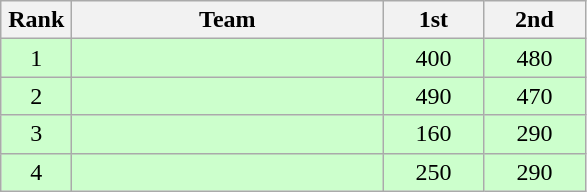<table class=wikitable style="text-align:center">
<tr>
<th width=40>Rank</th>
<th width=200>Team</th>
<th width=60>1st</th>
<th width=60>2nd</th>
</tr>
<tr bgcolor="ccffcc">
<td>1</td>
<td align=left></td>
<td>400</td>
<td>480</td>
</tr>
<tr bgcolor="ccffcc">
<td>2</td>
<td align=left></td>
<td>490</td>
<td>470</td>
</tr>
<tr bgcolor="ccffcc">
<td>3</td>
<td align=left></td>
<td>160</td>
<td>290</td>
</tr>
<tr bgcolor="ccffcc">
<td>4</td>
<td align=left></td>
<td>250</td>
<td>290</td>
</tr>
</table>
